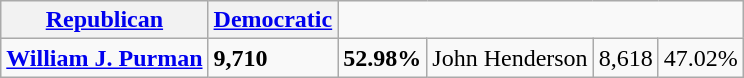<table class=wikitable>
<tr>
<th><a href='#'>Republican</a></th>
<th><a href='#'>Democratic</a></th>
</tr>
<tr>
<td><strong><a href='#'>William J. Purman</a></strong></td>
<td><strong>9,710</strong></td>
<td><strong>52.98%</strong></td>
<td>John Henderson</td>
<td>8,618</td>
<td>47.02%</td>
</tr>
</table>
